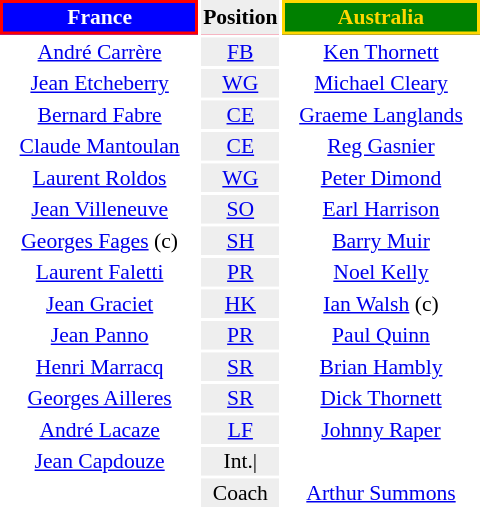<table align=right style="font-size:90%; margin-left:1em">
<tr bgcolor=#FF0033>
<th align="centre" width="126" style="border: 2px solid red; background: blue; color: white">France</th>
<th align="center" style="background: #eeeeee; color: black">Position</th>
<th align="centre" width="126" style="border: 2px solid gold; background: green; color: gold">Australia</th>
</tr>
<tr>
<td align="center"><a href='#'>André Carrère</a></td>
<td align="center" style="background: #eeeeee"><a href='#'>FB</a></td>
<td align="center"><a href='#'>Ken Thornett</a></td>
</tr>
<tr>
<td align="center"><a href='#'>Jean Etcheberry</a></td>
<td align="center" style="background: #eeeeee"><a href='#'>WG</a></td>
<td align="center"><a href='#'>Michael Cleary</a></td>
</tr>
<tr>
<td align="center"><a href='#'>Bernard Fabre</a></td>
<td align="center" style="background: #eeeeee"><a href='#'>CE</a></td>
<td align="center"><a href='#'>Graeme Langlands</a></td>
</tr>
<tr>
<td align="center"><a href='#'>Claude Mantoulan</a></td>
<td align="center" style="background: #eeeeee"><a href='#'>CE</a></td>
<td align="center"><a href='#'>Reg Gasnier</a></td>
</tr>
<tr>
<td align="center"><a href='#'>Laurent Roldos</a></td>
<td align="center" style="background: #eeeeee"><a href='#'>WG</a></td>
<td align="center"><a href='#'>Peter Dimond</a></td>
</tr>
<tr>
<td align="center"><a href='#'>Jean Villeneuve</a></td>
<td align="center" style="background: #eeeeee"><a href='#'>SO</a></td>
<td align="center"><a href='#'>Earl Harrison</a></td>
</tr>
<tr>
<td align="center"><a href='#'>Georges Fages</a> (c)</td>
<td align="center" style="background: #eeeeee"><a href='#'>SH</a></td>
<td align="center"><a href='#'>Barry Muir</a></td>
</tr>
<tr>
<td align="center"><a href='#'>Laurent Faletti</a></td>
<td align="center" style="background: #eeeeee"><a href='#'>PR</a></td>
<td align="center"><a href='#'>Noel Kelly</a></td>
</tr>
<tr>
<td align="center"><a href='#'>Jean Graciet</a></td>
<td align="center" style="background: #eeeeee"><a href='#'>HK</a></td>
<td align="center"><a href='#'>Ian Walsh</a> (c)</td>
</tr>
<tr>
<td align="center"><a href='#'>Jean Panno</a></td>
<td align="center" style="background: #eeeeee"><a href='#'>PR</a></td>
<td align="center"><a href='#'>Paul Quinn</a></td>
</tr>
<tr>
<td align="center"><a href='#'>Henri Marracq</a></td>
<td align="center" style="background: #eeeeee"><a href='#'>SR</a></td>
<td align="center"><a href='#'>Brian Hambly</a></td>
</tr>
<tr>
<td align="center"><a href='#'>Georges Ailleres</a></td>
<td align="center" style="background: #eeeeee"><a href='#'>SR</a></td>
<td align="center"><a href='#'>Dick Thornett</a></td>
</tr>
<tr>
<td align="center"><a href='#'>André Lacaze</a></td>
<td align="center" style="background: #eeeeee"><a href='#'>LF</a></td>
<td align="center"><a href='#'>Johnny Raper</a></td>
</tr>
<tr>
<td align="center"><a href='#'>Jean Capdouze</a></td>
<td align="center" style="background: #eeeeee">Int.|</td>
</tr>
<tr>
<td align="center"></td>
<td align="center" style="background: #eeeeee">Coach</td>
<td align="center"><a href='#'>Arthur Summons</a></td>
</tr>
</table>
